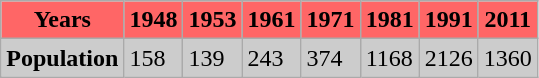<table border="1" class="wikitable">
<tr>
<th style="background-color:#ff6666">Years</th>
<th style="background-color:#ff6666">1948</th>
<th style="background-color:#ff6666">1953</th>
<th style="background-color:#ff6666">1961</th>
<th style="background-color:#ff6666">1971</th>
<th style="background-color:#ff6666">1981</th>
<th style="background-color:#ff6666">1991</th>
<th style="background-color:#ff6666">2011</th>
</tr>
<tr>
<th style="background-color:#cccccc">Population</th>
<td style="background-color:#cccccc">158</td>
<td style="background-color:#cccccc">139</td>
<td style="background-color:#cccccc">243</td>
<td style="background-color:#cccccc">374</td>
<td style="background-color:#cccccc">1168</td>
<td style="background-color:#cccccc">2126</td>
<td style="background-color:#cccccc">1360</td>
</tr>
</table>
